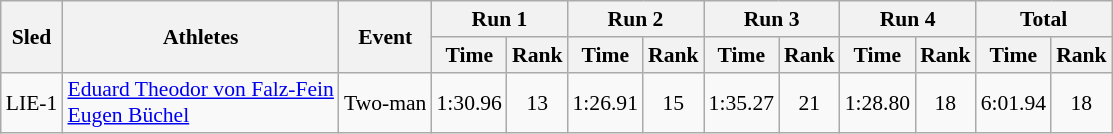<table class="wikitable" border="1" style="font-size:90%">
<tr>
<th rowspan="2">Sled</th>
<th rowspan="2">Athletes</th>
<th rowspan="2">Event</th>
<th colspan="2">Run 1</th>
<th colspan="2">Run 2</th>
<th colspan="2">Run 3</th>
<th colspan="2">Run 4</th>
<th colspan="2">Total</th>
</tr>
<tr>
<th>Time</th>
<th>Rank</th>
<th>Time</th>
<th>Rank</th>
<th>Time</th>
<th>Rank</th>
<th>Time</th>
<th>Rank</th>
<th>Time</th>
<th>Rank</th>
</tr>
<tr>
<td align="center">LIE-1</td>
<td><a href='#'>Eduard Theodor von Falz-Fein</a><br><a href='#'>Eugen Büchel</a></td>
<td>Two-man</td>
<td align="center">1:30.96</td>
<td align="center">13</td>
<td align="center">1:26.91</td>
<td align="center">15</td>
<td align="center">1:35.27</td>
<td align="center">21</td>
<td align="center">1:28.80</td>
<td align="center">18</td>
<td align="center">6:01.94</td>
<td align="center">18</td>
</tr>
</table>
